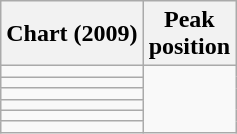<table class="wikitable">
<tr>
<th>Chart (2009)</th>
<th>Peak<br>position</th>
</tr>
<tr>
<td></td>
</tr>
<tr>
<td></td>
</tr>
<tr>
<td></td>
</tr>
<tr>
<td></td>
</tr>
<tr>
<td></td>
</tr>
<tr>
<td></td>
</tr>
</table>
